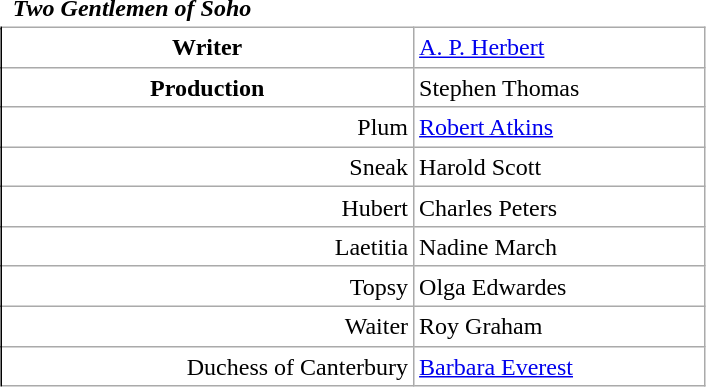<table class="wikitable mw-collapsible mw-collapsed" style="vertical-align:top;margin:auto 2em;line-height:1.2;max-width:33em;background-color:inherit;border:none;">
<tr>
<td class=unsortable style="border:hidden;line-height:1.67;margin-left:-1em;text-align:center;padding-left:0.5em;min-width:1.0em;"></td>
<td class=unsortable style="border-style:none;padding-left:0.5em;text-align:left;min-width:16.5em;font-weight:700;font-style:italic;">Two Gentlemen of Soho</td>
<td class=unsortable style="border:none;text-align:right;font-weight:normal; font-size:95%; min-width:8.5em;padding-right:0.2em;"></td>
<td class=unsortable style="border:none;min-width:3.5em;padding-left:0;"></td>
<td class=unsortable style="border:hidden;min-width:3.5em;font-size:95%;"></td>
</tr>
<tr>
<td rowspan=100 style="border:none thin;border-right-style :solid;"></td>
</tr>
<tr>
<td style="text-align:center;font-weight:bold;">Writer</td>
<td colspan=2><a href='#'>A. P. Herbert</a></td>
</tr>
<tr>
<td style="text-align:center;font-weight:bold;">Production</td>
<td colspan=2>Stephen Thomas</td>
</tr>
<tr>
<td style="text-align:right;">Plum</td>
<td colspan=2><a href='#'>Robert Atkins</a></td>
</tr>
<tr>
<td style="text-align:right;">Sneak</td>
<td colspan=2>Harold Scott</td>
</tr>
<tr>
<td style="text-align:right;">Hubert</td>
<td colspan=2>Charles Peters</td>
</tr>
<tr>
<td style="text-align:right;">Laetitia</td>
<td colspan=2>Nadine March</td>
</tr>
<tr>
<td style="text-align:right;">Topsy</td>
<td colspan=2>Olga Edwardes</td>
</tr>
<tr>
<td style="text-align:right;">Waiter</td>
<td colspan=2>Roy Graham</td>
</tr>
<tr>
<td style="text-align:right;">Duchess of Canterbury</td>
<td colspan=2><a href='#'>Barbara Everest</a></td>
</tr>
</table>
